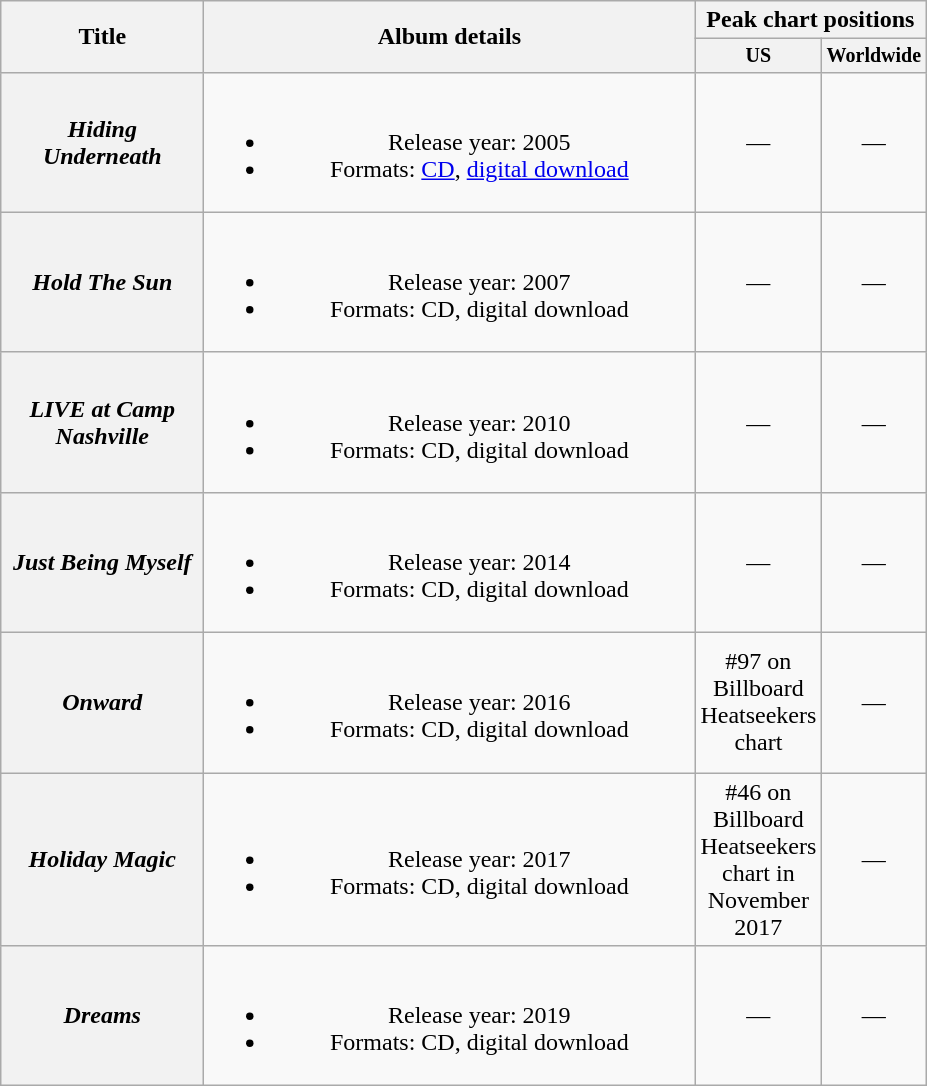<table class="wikitable plainrowheaders" style="text-align:center;">
<tr>
<th rowspan="2" style="width:8em;">Title</th>
<th rowspan="2" style="width:20em;">Album details</th>
<th colspan="2">Peak chart positions</th>
</tr>
<tr style="font-size:smaller;">
<th style="width:4em;">US</th>
<th style="width:4em;">Worldwide</th>
</tr>
<tr>
<th scope="row"><em>Hiding Underneath</em></th>
<td><br><ul><li>Release year: 2005</li><li>Formats: <a href='#'>CD</a>, <a href='#'>digital download</a></li></ul></td>
<td>—</td>
<td>—</td>
</tr>
<tr>
<th scope="row"><em>Hold The Sun</em></th>
<td><br><ul><li>Release year: 2007</li><li>Formats: CD, digital download</li></ul></td>
<td>—</td>
<td>—</td>
</tr>
<tr>
<th scope="row"><em>LIVE at Camp Nashville</em></th>
<td><br><ul><li>Release year: 2010</li><li>Formats: CD, digital download</li></ul></td>
<td>—</td>
<td>—</td>
</tr>
<tr>
<th scope="row"><em>Just Being Myself</em></th>
<td><br><ul><li>Release year: 2014</li><li>Formats: CD, digital download</li></ul></td>
<td>—</td>
<td>—</td>
</tr>
<tr>
<th scope="row"><em>Onward</em></th>
<td><br><ul><li>Release year: 2016</li><li>Formats: CD, digital download</li></ul></td>
<td>#97 on Billboard Heatseekers chart</td>
<td>—</td>
</tr>
<tr>
<th scope="row"><em>Holiday Magic</em></th>
<td><br><ul><li>Release year: 2017</li><li>Formats: CD, digital download</li></ul></td>
<td>#46 on Billboard Heatseekers chart in November 2017</td>
<td>—</td>
</tr>
<tr>
<th scope="row"><em>Dreams</em></th>
<td><br><ul><li>Release year: 2019</li><li>Formats: CD, digital download</li></ul></td>
<td>—</td>
<td>—</td>
</tr>
</table>
